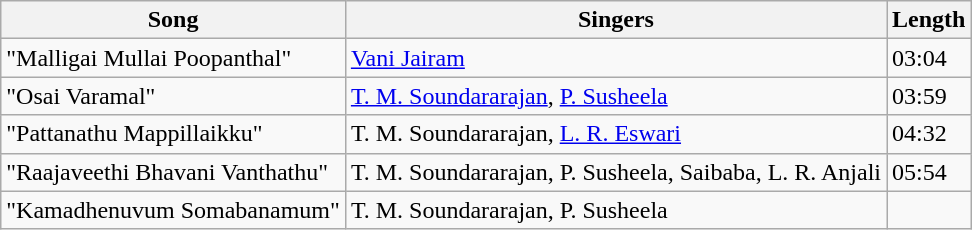<table class="wikitable">
<tr>
<th>Song</th>
<th>Singers</th>
<th>Length</th>
</tr>
<tr>
<td>"Malligai Mullai Poopanthal"</td>
<td><a href='#'>Vani Jairam</a></td>
<td>03:04</td>
</tr>
<tr>
<td>"Osai Varamal"</td>
<td><a href='#'>T. M. Soundararajan</a>, <a href='#'>P. Susheela</a></td>
<td>03:59</td>
</tr>
<tr>
<td>"Pattanathu Mappillaikku"</td>
<td>T. M. Soundararajan, <a href='#'>L. R. Eswari</a></td>
<td>04:32</td>
</tr>
<tr>
<td>"Raajaveethi Bhavani Vanthathu"</td>
<td>T. M. Soundararajan, P. Susheela, Saibaba, L. R. Anjali</td>
<td>05:54</td>
</tr>
<tr>
<td>"Kamadhenuvum Somabanamum"</td>
<td>T. M. Soundararajan, P. Susheela</td>
<td></td>
</tr>
</table>
